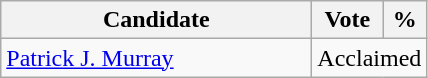<table class="wikitable">
<tr>
<th bgcolor="#DDDDFF" width="200px">Candidate</th>
<th bgcolor="#DDDDFF">Vote</th>
<th bgcolor="#DDDDFF">%</th>
</tr>
<tr>
<td><a href='#'>Patrick J. Murray</a></td>
<td colspan="2">Acclaimed</td>
</tr>
</table>
